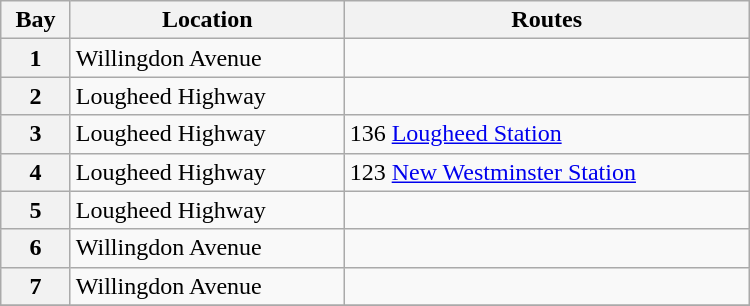<table class="wikitable" width="500">
<tr>
<th>Bay</th>
<th>Location</th>
<th>Routes</th>
</tr>
<tr>
<th>1</th>
<td>Willingdon Avenue<br></td>
<td></td>
</tr>
<tr>
<th>2</th>
<td>Lougheed Highway<br></td>
<td></td>
</tr>
<tr>
<th>3</th>
<td>Lougheed Highway<br></td>
<td>136 <a href='#'>Lougheed Station</a></td>
</tr>
<tr>
<th>4</th>
<td>Lougheed Highway<br></td>
<td>123 <a href='#'>New Westminster Station</a></td>
</tr>
<tr>
<th>5</th>
<td>Lougheed Highway<br></td>
<td></td>
</tr>
<tr>
<th>6</th>
<td>Willingdon Avenue<br></td>
<td></td>
</tr>
<tr>
<th>7</th>
<td>Willingdon Avenue<br></td>
<td></td>
</tr>
<tr>
</tr>
</table>
